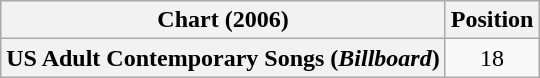<table class="wikitable sortable plainrowheaders" style="text-align:center;">
<tr>
<th>Chart (2006)</th>
<th>Position</th>
</tr>
<tr>
<th scope="row">US Adult Contemporary Songs (<em>Billboard</em>)</th>
<td>18</td>
</tr>
</table>
